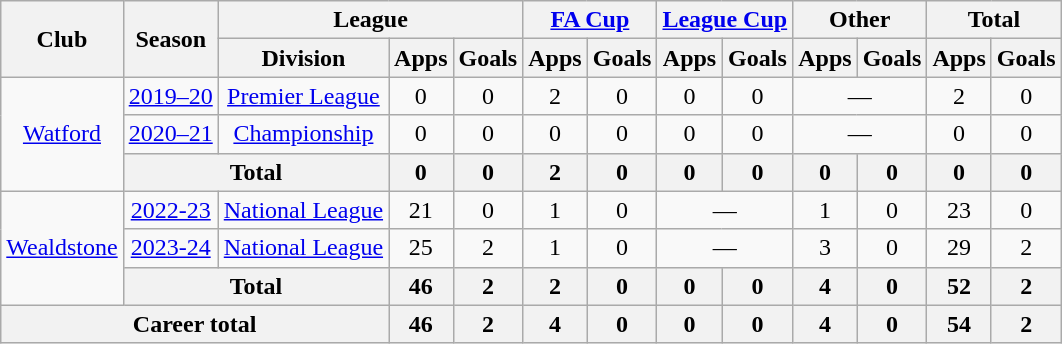<table class="wikitable" style="text-align: center">
<tr>
<th rowspan="2">Club</th>
<th rowspan="2">Season</th>
<th colspan="3">League</th>
<th colspan="2"><a href='#'>FA Cup</a></th>
<th colspan="2"><a href='#'>League Cup</a></th>
<th colspan="2">Other</th>
<th colspan="2">Total</th>
</tr>
<tr>
<th>Division</th>
<th>Apps</th>
<th>Goals</th>
<th>Apps</th>
<th>Goals</th>
<th>Apps</th>
<th>Goals</th>
<th>Apps</th>
<th>Goals</th>
<th>Apps</th>
<th>Goals</th>
</tr>
<tr>
<td rowspan="3"><a href='#'>Watford</a></td>
<td><a href='#'>2019–20</a></td>
<td><a href='#'>Premier League</a></td>
<td>0</td>
<td>0</td>
<td>2</td>
<td>0</td>
<td>0</td>
<td>0</td>
<td colspan="2">—</td>
<td>2</td>
<td>0</td>
</tr>
<tr>
<td><a href='#'>2020–21</a></td>
<td><a href='#'>Championship</a></td>
<td>0</td>
<td>0</td>
<td>0</td>
<td>0</td>
<td>0</td>
<td>0</td>
<td colspan="2">—</td>
<td>0</td>
<td>0</td>
</tr>
<tr>
<th colspan="2">Total</th>
<th>0</th>
<th>0</th>
<th>2</th>
<th>0</th>
<th>0</th>
<th>0</th>
<th>0</th>
<th>0</th>
<th>0</th>
<th>0</th>
</tr>
<tr>
<td rowspan="3"><a href='#'>Wealdstone</a></td>
<td><a href='#'>2022-23</a></td>
<td><a href='#'>National League</a></td>
<td>21</td>
<td>0</td>
<td>1</td>
<td>0</td>
<td colspan="2">—</td>
<td>1</td>
<td>0</td>
<td>23</td>
<td>0</td>
</tr>
<tr>
<td><a href='#'>2023-24</a></td>
<td><a href='#'>National League</a></td>
<td>25</td>
<td>2</td>
<td>1</td>
<td>0</td>
<td colspan="2">—</td>
<td>3</td>
<td>0</td>
<td>29</td>
<td>2</td>
</tr>
<tr>
<th colspan="2">Total</th>
<th>46</th>
<th>2</th>
<th>2</th>
<th>0</th>
<th>0</th>
<th>0</th>
<th>4</th>
<th>0</th>
<th>52</th>
<th>2</th>
</tr>
<tr>
<th colspan="3">Career total</th>
<th>46</th>
<th>2</th>
<th>4</th>
<th>0</th>
<th>0</th>
<th>0</th>
<th>4</th>
<th>0</th>
<th>54</th>
<th>2</th>
</tr>
</table>
